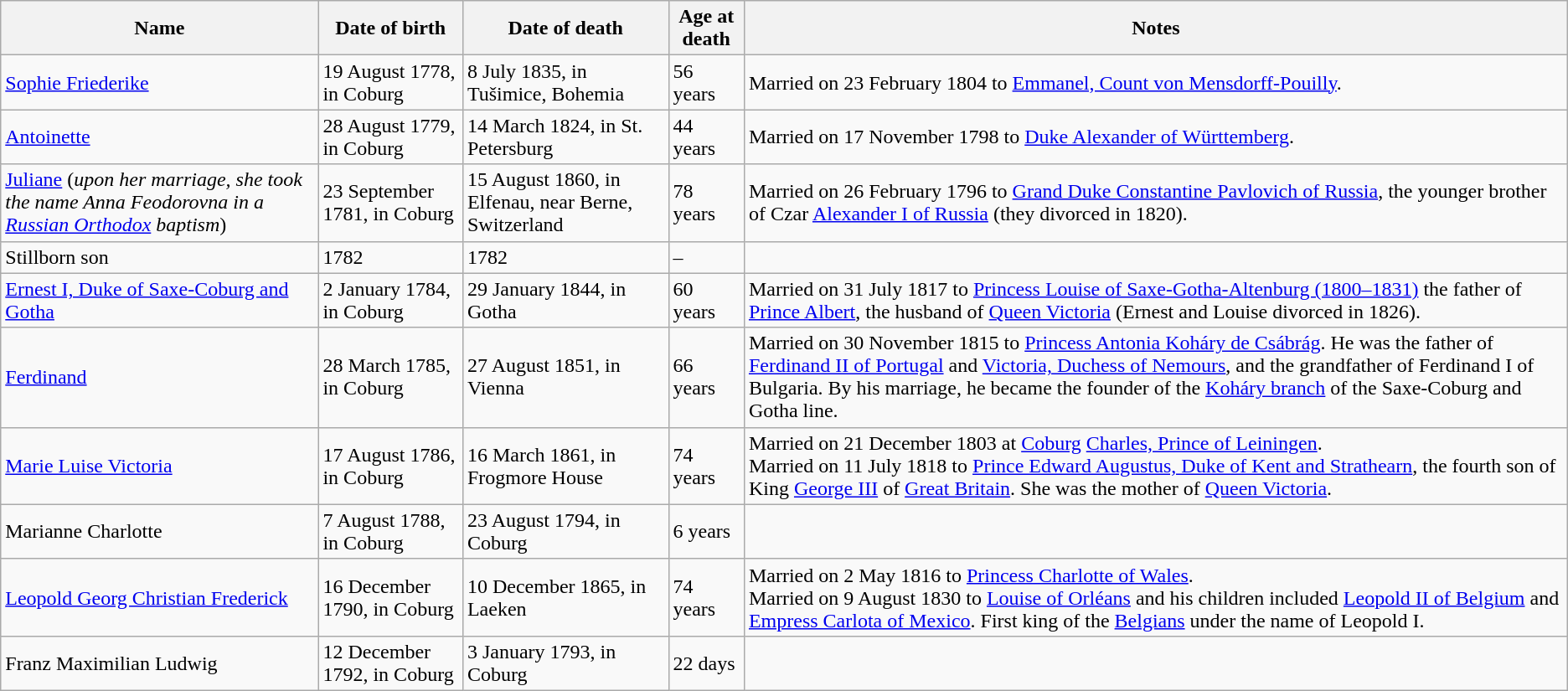<table class="wikitable">
<tr>
<th>Name</th>
<th>Date of birth</th>
<th>Date of death</th>
<th>Age at death</th>
<th>Notes</th>
</tr>
<tr>
<td><a href='#'>Sophie Friederike</a></td>
<td>19 August 1778, in Coburg</td>
<td>8 July 1835, in Tušimice, Bohemia</td>
<td>56 years</td>
<td>Married on 23 February 1804 to <a href='#'>Emmanel, Count von Mensdorff-Pouilly</a>.</td>
</tr>
<tr>
<td><a href='#'>Antoinette</a></td>
<td>28 August 1779, in Coburg</td>
<td>14 March 1824, in St. Petersburg</td>
<td>44 years</td>
<td>Married on 17 November 1798 to <a href='#'>Duke Alexander of Württemberg</a>.</td>
</tr>
<tr>
<td><a href='#'>Juliane</a> (<em>upon her marriage, she took the name Anna Feodorovna in a <a href='#'>Russian Orthodox</a> baptism</em>)</td>
<td>23 September 1781, in Coburg</td>
<td>15 August 1860, in Elfenau, near Berne, Switzerland</td>
<td>78 years</td>
<td>Married on 26 February 1796 to <a href='#'>Grand Duke Constantine Pavlovich of Russia</a>, the younger brother of Czar <a href='#'>Alexander I of Russia</a> (they divorced in 1820).</td>
</tr>
<tr>
<td>Stillborn son</td>
<td>1782</td>
<td>1782</td>
<td>–</td>
<td></td>
</tr>
<tr>
<td><a href='#'>Ernest I, Duke of Saxe-Coburg and Gotha</a></td>
<td>2 January 1784, in Coburg</td>
<td>29 January 1844, in Gotha</td>
<td>60 years</td>
<td>Married on 31 July 1817 to <a href='#'>Princess Louise of Saxe-Gotha-Altenburg (1800–1831)</a> the father of <a href='#'>Prince Albert</a>, the husband of <a href='#'>Queen Victoria</a> (Ernest and Louise divorced in 1826).</td>
</tr>
<tr>
<td><a href='#'>Ferdinand</a></td>
<td>28 March 1785, in Coburg</td>
<td>27 August 1851, in Vienna</td>
<td>66 years</td>
<td>Married on 30 November 1815 to <a href='#'>Princess Antonia Koháry de Csábrág</a>. He was the father of <a href='#'>Ferdinand II of Portugal</a> and <a href='#'>Victoria, Duchess of Nemours</a>, and the grandfather of Ferdinand I of Bulgaria. By his marriage, he became the founder of the <a href='#'>Koháry branch</a> of the Saxe-Coburg and Gotha line.</td>
</tr>
<tr>
<td><a href='#'>Marie Luise Victoria</a></td>
<td>17 August 1786, in Coburg</td>
<td>16 March 1861, in Frogmore House</td>
<td>74 years</td>
<td>Married on 21 December 1803 at <a href='#'>Coburg</a> <a href='#'>Charles, Prince of Leiningen</a>.<br> Married on 11 July 1818 to <a href='#'>Prince Edward Augustus, Duke of Kent and Strathearn</a>, the fourth son of King <a href='#'>George III</a> of <a href='#'>Great Britain</a>. She was the mother of <a href='#'>Queen Victoria</a>.</td>
</tr>
<tr>
<td>Marianne Charlotte</td>
<td>7 August 1788, in Coburg</td>
<td>23 August 1794, in Coburg</td>
<td>6 years</td>
<td></td>
</tr>
<tr>
<td><a href='#'>Leopold Georg Christian Frederick</a></td>
<td>16 December 1790, in Coburg</td>
<td>10 December 1865, in Laeken</td>
<td>74 years</td>
<td>Married on 2 May 1816 to <a href='#'>Princess Charlotte of Wales</a>.<br>Married on 9 August 1830 to <a href='#'>Louise of Orléans</a> and his children included <a href='#'>Leopold II of Belgium</a> and <a href='#'>Empress Carlota of Mexico</a>. First king of the <a href='#'>Belgians</a> under the name of Leopold I.</td>
</tr>
<tr>
<td>Franz Maximilian Ludwig</td>
<td>12 December 1792, in Coburg</td>
<td>3 January 1793, in Coburg</td>
<td>22 days</td>
<td></td>
</tr>
</table>
